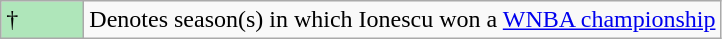<table class="wikitable">
<tr>
<td style="background:#afe6ba; width:3em;">†</td>
<td>Denotes season(s) in which Ionescu won a <a href='#'>WNBA championship</a></td>
</tr>
</table>
